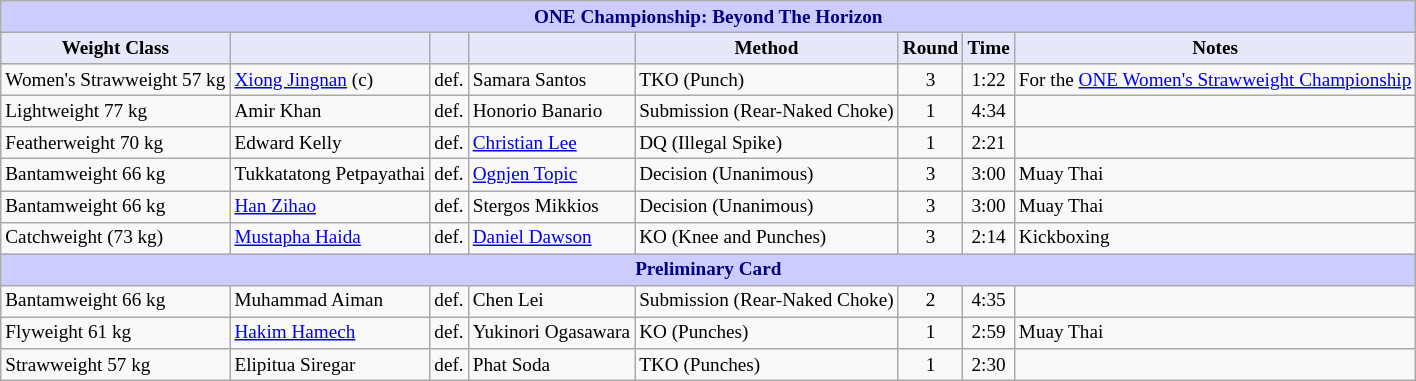<table class="wikitable" style="font-size: 80%;">
<tr>
<th colspan="8" style="background-color: #ccf; color: #000080; text-align: center;"><strong>ONE Championship: Beyond The Horizon</strong></th>
</tr>
<tr>
<th colspan="1" style="background-color: #E6E8FA; color: #000000; text-align: center;">Weight Class</th>
<th colspan="1" style="background-color: #E6E8FA; color: #000000; text-align: center;"></th>
<th colspan="1" style="background-color: #E6E8FA; color: #000000; text-align: center;"></th>
<th colspan="1" style="background-color: #E6E8FA; color: #000000; text-align: center;"></th>
<th colspan="1" style="background-color: #E6E8FA; color: #000000; text-align: center;">Method</th>
<th colspan="1" style="background-color: #E6E8FA; color: #000000; text-align: center;">Round</th>
<th colspan="1" style="background-color: #E6E8FA; color: #000000; text-align: center;">Time</th>
<th colspan="1" style="background-color: #E6E8FA; color: #000000; text-align: center;">Notes</th>
</tr>
<tr>
<td>Women's Strawweight 57 kg</td>
<td> <a href='#'>Xiong Jingnan</a> (c)</td>
<td>def.</td>
<td> Samara Santos</td>
<td>TKO (Punch)</td>
<td align=center>3</td>
<td align=center>1:22</td>
<td>For the <a href='#'>ONE Women's Strawweight Championship</a></td>
</tr>
<tr>
<td>Lightweight 77 kg</td>
<td> Amir Khan</td>
<td>def.</td>
<td> Honorio Banario</td>
<td>Submission (Rear-Naked Choke)</td>
<td align=center>1</td>
<td align=center>4:34</td>
<td></td>
</tr>
<tr>
<td>Featherweight 70 kg</td>
<td> Edward Kelly</td>
<td>def.</td>
<td> <a href='#'>Christian Lee</a></td>
<td>DQ (Illegal Spike)</td>
<td align=center>1</td>
<td align=center>2:21</td>
<td></td>
</tr>
<tr>
<td>Bantamweight 66 kg</td>
<td> Tukkatatong Petpayathai</td>
<td>def.</td>
<td> <a href='#'>Ognjen Topic</a></td>
<td>Decision (Unanimous)</td>
<td align=center>3</td>
<td align=center>3:00</td>
<td>Muay Thai</td>
</tr>
<tr>
<td>Bantamweight 66 kg</td>
<td> <a href='#'>Han Zihao</a></td>
<td>def.</td>
<td> Stergos Mikkios</td>
<td>Decision (Unanimous)</td>
<td align=center>3</td>
<td align=center>3:00</td>
<td>Muay Thai</td>
</tr>
<tr>
<td>Catchweight (73 kg)</td>
<td> <a href='#'>Mustapha Haida</a></td>
<td>def.</td>
<td> <a href='#'>Daniel Dawson</a></td>
<td>KO (Knee and Punches)</td>
<td align=center>3</td>
<td align=center>2:14</td>
<td>Kickboxing</td>
</tr>
<tr>
<th colspan="8" style="background-color: #ccf; color: #000080; text-align: center;"><strong>Preliminary Card</strong></th>
</tr>
<tr>
<td>Bantamweight 66 kg</td>
<td> Muhammad Aiman</td>
<td>def.</td>
<td> Chen Lei</td>
<td>Submission (Rear-Naked Choke)</td>
<td align=center>2</td>
<td align=center>4:35</td>
<td></td>
</tr>
<tr>
<td>Flyweight 61 kg</td>
<td> <a href='#'>Hakim Hamech</a></td>
<td>def.</td>
<td> Yukinori Ogasawara</td>
<td>KO (Punches)</td>
<td align=center>1</td>
<td align=center>2:59</td>
<td>Muay Thai</td>
</tr>
<tr>
<td>Strawweight 57 kg</td>
<td> Elipitua Siregar</td>
<td>def.</td>
<td> Phat Soda</td>
<td>TKO (Punches)</td>
<td align=center>1</td>
<td align=center>2:30</td>
<td></td>
</tr>
</table>
